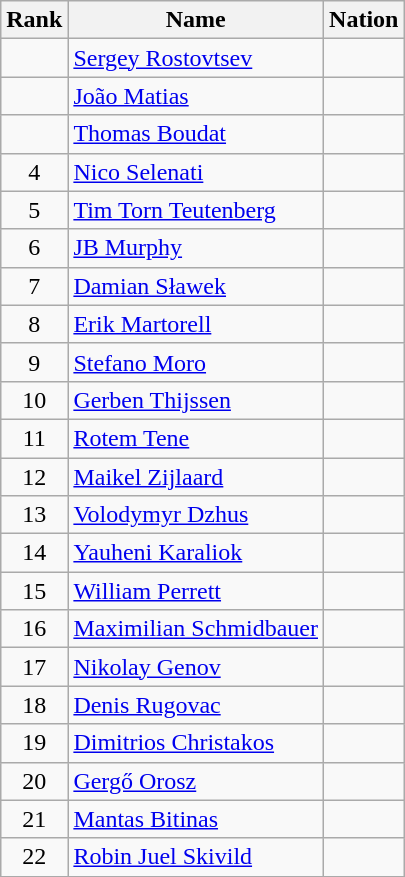<table class="wikitable sortable" style="text-align:center">
<tr>
<th>Rank</th>
<th>Name</th>
<th>Nation</th>
</tr>
<tr>
<td></td>
<td align=left><a href='#'>Sergey Rostovtsev</a></td>
<td align=left></td>
</tr>
<tr>
<td></td>
<td align=left><a href='#'>João Matias</a></td>
<td align=left></td>
</tr>
<tr>
<td></td>
<td align=left><a href='#'>Thomas Boudat</a></td>
<td align=left></td>
</tr>
<tr>
<td>4</td>
<td align=left><a href='#'>Nico Selenati</a></td>
<td align=left></td>
</tr>
<tr>
<td>5</td>
<td align=left><a href='#'>Tim Torn Teutenberg</a></td>
<td align=left></td>
</tr>
<tr>
<td>6</td>
<td align=left><a href='#'>JB Murphy</a></td>
<td align=left></td>
</tr>
<tr>
<td>7</td>
<td align=left><a href='#'>Damian Sławek</a></td>
<td align=left></td>
</tr>
<tr>
<td>8</td>
<td align=left><a href='#'>Erik Martorell</a></td>
<td align=left></td>
</tr>
<tr>
<td>9</td>
<td align=left><a href='#'>Stefano Moro</a></td>
<td align=left></td>
</tr>
<tr>
<td>10</td>
<td align=left><a href='#'>Gerben Thijssen</a></td>
<td align=left></td>
</tr>
<tr>
<td>11</td>
<td align=left><a href='#'>Rotem Tene</a></td>
<td align=left></td>
</tr>
<tr>
<td>12</td>
<td align=left><a href='#'>Maikel Zijlaard</a></td>
<td align=left></td>
</tr>
<tr>
<td>13</td>
<td align=left><a href='#'>Volodymyr Dzhus</a></td>
<td align=left></td>
</tr>
<tr>
<td>14</td>
<td align=left><a href='#'>Yauheni Karaliok</a></td>
<td align=left></td>
</tr>
<tr>
<td>15</td>
<td align=left><a href='#'>William Perrett</a></td>
<td align=left></td>
</tr>
<tr>
<td>16</td>
<td align=left><a href='#'>Maximilian Schmidbauer</a></td>
<td align=left></td>
</tr>
<tr>
<td>17</td>
<td align=left><a href='#'>Nikolay Genov</a></td>
<td align=left></td>
</tr>
<tr>
<td>18</td>
<td align=left><a href='#'>Denis Rugovac</a></td>
<td align=left></td>
</tr>
<tr>
<td>19</td>
<td align=left><a href='#'>Dimitrios Christakos</a></td>
<td align=left></td>
</tr>
<tr>
<td>20</td>
<td align=left><a href='#'>Gergő Orosz</a></td>
<td align=left></td>
</tr>
<tr>
<td>21</td>
<td align=left><a href='#'>Mantas Bitinas</a></td>
<td align=left></td>
</tr>
<tr>
<td>22</td>
<td align=left><a href='#'>Robin Juel Skivild</a></td>
<td align=left></td>
</tr>
</table>
